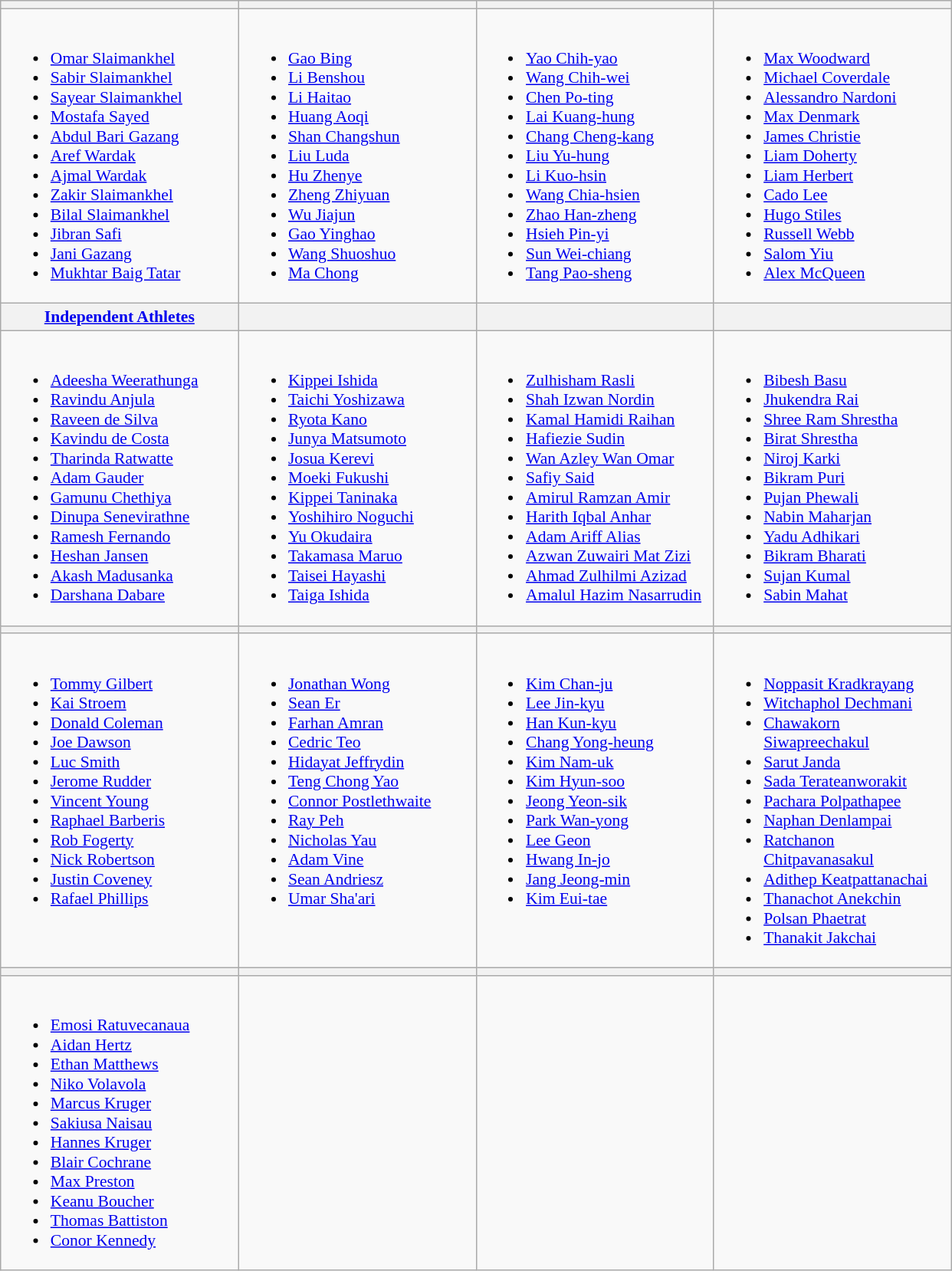<table class="wikitable" style="font-size:90%">
<tr>
<th width=200></th>
<th width=200></th>
<th width=200></th>
<th width=200></th>
</tr>
<tr>
<td valign=top><br><ul><li><a href='#'>Omar Slaimankhel</a></li><li><a href='#'>Sabir Slaimankhel</a></li><li><a href='#'>Sayear Slaimankhel</a></li><li><a href='#'>Mostafa Sayed</a></li><li><a href='#'>Abdul Bari Gazang</a></li><li><a href='#'>Aref Wardak</a></li><li><a href='#'>Ajmal Wardak</a></li><li><a href='#'>Zakir Slaimankhel</a></li><li><a href='#'>Bilal Slaimankhel</a></li><li><a href='#'>Jibran Safi</a></li><li><a href='#'>Jani Gazang</a></li><li><a href='#'>Mukhtar Baig Tatar</a></li></ul></td>
<td valign=top><br><ul><li><a href='#'>Gao Bing</a></li><li><a href='#'>Li Benshou</a></li><li><a href='#'>Li Haitao</a></li><li><a href='#'>Huang Aoqi</a></li><li><a href='#'>Shan Changshun</a></li><li><a href='#'>Liu Luda</a></li><li><a href='#'>Hu Zhenye</a></li><li><a href='#'>Zheng Zhiyuan</a></li><li><a href='#'>Wu Jiajun</a></li><li><a href='#'>Gao Yinghao</a></li><li><a href='#'>Wang Shuoshuo</a></li><li><a href='#'>Ma Chong</a></li></ul></td>
<td valign=top><br><ul><li><a href='#'>Yao Chih-yao</a></li><li><a href='#'>Wang Chih-wei</a></li><li><a href='#'>Chen Po-ting</a></li><li><a href='#'>Lai Kuang-hung</a></li><li><a href='#'>Chang Cheng-kang</a></li><li><a href='#'>Liu Yu-hung</a></li><li><a href='#'>Li Kuo-hsin</a></li><li><a href='#'>Wang Chia-hsien</a></li><li><a href='#'>Zhao Han-zheng</a></li><li><a href='#'>Hsieh Pin-yi</a></li><li><a href='#'>Sun Wei-chiang</a></li><li><a href='#'>Tang Pao-sheng</a></li></ul></td>
<td valign=top><br><ul><li><a href='#'>Max Woodward</a></li><li><a href='#'>Michael Coverdale</a></li><li><a href='#'>Alessandro Nardoni</a></li><li><a href='#'>Max Denmark</a></li><li><a href='#'>James Christie</a></li><li><a href='#'>Liam Doherty</a></li><li><a href='#'>Liam Herbert</a></li><li><a href='#'>Cado Lee</a></li><li><a href='#'>Hugo Stiles</a></li><li><a href='#'>Russell Webb</a></li><li><a href='#'>Salom Yiu</a></li><li><a href='#'>Alex McQueen</a></li></ul></td>
</tr>
<tr>
<th> <a href='#'>Independent Athletes</a></th>
<th></th>
<th></th>
<th></th>
</tr>
<tr>
<td valign=top><br><ul><li><a href='#'>Adeesha Weerathunga</a></li><li><a href='#'>Ravindu Anjula</a></li><li><a href='#'>Raveen de Silva</a></li><li><a href='#'>Kavindu de Costa</a></li><li><a href='#'>Tharinda Ratwatte</a></li><li><a href='#'>Adam Gauder</a></li><li><a href='#'>Gamunu Chethiya</a></li><li><a href='#'>Dinupa Senevirathne</a></li><li><a href='#'>Ramesh Fernando</a></li><li><a href='#'>Heshan Jansen</a></li><li><a href='#'>Akash Madusanka</a></li><li><a href='#'>Darshana Dabare</a></li></ul></td>
<td valign=top><br><ul><li><a href='#'>Kippei Ishida</a></li><li><a href='#'>Taichi Yoshizawa</a></li><li><a href='#'>Ryota Kano</a></li><li><a href='#'>Junya Matsumoto</a></li><li><a href='#'>Josua Kerevi</a></li><li><a href='#'>Moeki Fukushi</a></li><li><a href='#'>Kippei Taninaka</a></li><li><a href='#'>Yoshihiro Noguchi</a></li><li><a href='#'>Yu Okudaira</a></li><li><a href='#'>Takamasa Maruo</a></li><li><a href='#'>Taisei Hayashi</a></li><li><a href='#'>Taiga Ishida</a></li></ul></td>
<td valign=top><br><ul><li><a href='#'>Zulhisham Rasli</a></li><li><a href='#'>Shah Izwan Nordin</a></li><li><a href='#'>Kamal Hamidi Raihan</a></li><li><a href='#'>Hafiezie Sudin</a></li><li><a href='#'>Wan Azley Wan Omar</a></li><li><a href='#'>Safiy Said</a></li><li><a href='#'>Amirul Ramzan Amir</a></li><li><a href='#'>Harith Iqbal Anhar</a></li><li><a href='#'>Adam Ariff Alias</a></li><li><a href='#'>Azwan Zuwairi Mat Zizi</a></li><li><a href='#'>Ahmad Zulhilmi Azizad</a></li><li><a href='#'>Amalul Hazim Nasarrudin</a></li></ul></td>
<td valign=top><br><ul><li><a href='#'>Bibesh Basu</a></li><li><a href='#'>Jhukendra Rai</a></li><li><a href='#'>Shree Ram Shrestha</a></li><li><a href='#'>Birat Shrestha</a></li><li><a href='#'>Niroj Karki</a></li><li><a href='#'>Bikram Puri</a></li><li><a href='#'>Pujan Phewali</a></li><li><a href='#'>Nabin Maharjan</a></li><li><a href='#'>Yadu Adhikari</a></li><li><a href='#'>Bikram Bharati</a></li><li><a href='#'>Sujan Kumal</a></li><li><a href='#'>Sabin Mahat</a></li></ul></td>
</tr>
<tr>
<th></th>
<th></th>
<th></th>
<th></th>
</tr>
<tr>
<td valign=top><br><ul><li><a href='#'>Tommy Gilbert</a></li><li><a href='#'>Kai Stroem</a></li><li><a href='#'>Donald Coleman</a></li><li><a href='#'>Joe Dawson</a></li><li><a href='#'>Luc Smith</a></li><li><a href='#'>Jerome Rudder</a></li><li><a href='#'>Vincent Young</a></li><li><a href='#'>Raphael Barberis</a></li><li><a href='#'>Rob Fogerty</a></li><li><a href='#'>Nick Robertson</a></li><li><a href='#'>Justin Coveney</a></li><li><a href='#'>Rafael Phillips</a></li></ul></td>
<td valign=top><br><ul><li><a href='#'>Jonathan Wong</a></li><li><a href='#'>Sean Er</a></li><li><a href='#'>Farhan Amran</a></li><li><a href='#'>Cedric Teo</a></li><li><a href='#'>Hidayat Jeffrydin</a></li><li><a href='#'>Teng Chong Yao</a></li><li><a href='#'>Connor Postlethwaite</a></li><li><a href='#'>Ray Peh</a></li><li><a href='#'>Nicholas Yau</a></li><li><a href='#'>Adam Vine</a></li><li><a href='#'>Sean Andriesz</a></li><li><a href='#'>Umar Sha'ari</a></li></ul></td>
<td valign=top><br><ul><li><a href='#'>Kim Chan-ju</a></li><li><a href='#'>Lee Jin-kyu</a></li><li><a href='#'>Han Kun-kyu</a></li><li><a href='#'>Chang Yong-heung</a></li><li><a href='#'>Kim Nam-uk</a></li><li><a href='#'>Kim Hyun-soo</a></li><li><a href='#'>Jeong Yeon-sik</a></li><li><a href='#'>Park Wan-yong</a></li><li><a href='#'>Lee Geon</a></li><li><a href='#'>Hwang In-jo</a></li><li><a href='#'>Jang Jeong-min</a></li><li><a href='#'>Kim Eui-tae</a></li></ul></td>
<td valign=top><br><ul><li><a href='#'>Noppasit Kradkrayang</a></li><li><a href='#'>Witchaphol Dechmani</a></li><li><a href='#'>Chawakorn Siwapreechakul</a></li><li><a href='#'>Sarut Janda</a></li><li><a href='#'>Sada Terateanworakit</a></li><li><a href='#'>Pachara Polpathapee</a></li><li><a href='#'>Naphan Denlampai</a></li><li><a href='#'>Ratchanon Chitpavanasakul</a></li><li><a href='#'>Adithep Keatpattanachai</a></li><li><a href='#'>Thanachot Anekchin</a></li><li><a href='#'>Polsan Phaetrat</a></li><li><a href='#'>Thanakit Jakchai</a></li></ul></td>
</tr>
<tr>
<th></th>
<th></th>
<th></th>
<th></th>
</tr>
<tr>
<td valign=top><br><ul><li><a href='#'>Emosi Ratuvecanaua</a></li><li><a href='#'>Aidan Hertz</a></li><li><a href='#'>Ethan Matthews</a></li><li><a href='#'>Niko Volavola</a></li><li><a href='#'>Marcus Kruger</a></li><li><a href='#'>Sakiusa Naisau</a></li><li><a href='#'>Hannes Kruger</a></li><li><a href='#'>Blair Cochrane</a></li><li><a href='#'>Max Preston</a></li><li><a href='#'>Keanu Boucher</a></li><li><a href='#'>Thomas Battiston</a></li><li><a href='#'>Conor Kennedy</a></li></ul></td>
<td valign=top></td>
<td valign=top></td>
<td valign=top></td>
</tr>
</table>
